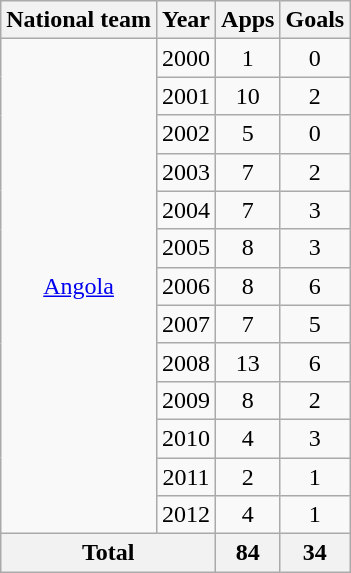<table class="wikitable" style="text-align:center">
<tr>
<th>National team</th>
<th>Year</th>
<th>Apps</th>
<th>Goals</th>
</tr>
<tr>
<td rowspan="13"><a href='#'>Angola</a></td>
<td>2000</td>
<td>1</td>
<td>0</td>
</tr>
<tr>
<td>2001</td>
<td>10</td>
<td>2</td>
</tr>
<tr>
<td>2002</td>
<td>5</td>
<td>0</td>
</tr>
<tr>
<td>2003</td>
<td>7</td>
<td>2</td>
</tr>
<tr>
<td>2004</td>
<td>7</td>
<td>3</td>
</tr>
<tr>
<td>2005</td>
<td>8</td>
<td>3</td>
</tr>
<tr>
<td>2006</td>
<td>8</td>
<td>6</td>
</tr>
<tr>
<td>2007</td>
<td>7</td>
<td>5</td>
</tr>
<tr>
<td>2008</td>
<td>13</td>
<td>6</td>
</tr>
<tr>
<td>2009</td>
<td>8</td>
<td>2</td>
</tr>
<tr>
<td>2010</td>
<td>4</td>
<td>3</td>
</tr>
<tr>
<td>2011</td>
<td>2</td>
<td>1</td>
</tr>
<tr>
<td>2012</td>
<td>4</td>
<td>1</td>
</tr>
<tr>
<th colspan="2">Total</th>
<th>84</th>
<th>34</th>
</tr>
</table>
